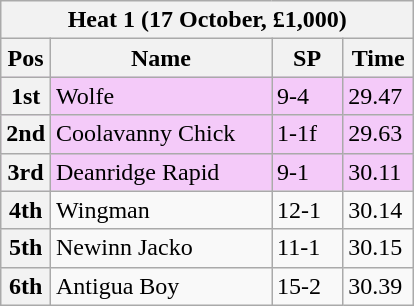<table class="wikitable">
<tr>
<th colspan="6">Heat 1 (17 October, £1,000)</th>
</tr>
<tr>
<th width=20>Pos</th>
<th width=140>Name</th>
<th width=40>SP</th>
<th width=40>Time</th>
</tr>
<tr style="background: #f4caf9;">
<th>1st</th>
<td>Wolfe</td>
<td>9-4</td>
<td>29.47</td>
</tr>
<tr style="background: #f4caf9;">
<th>2nd</th>
<td>Coolavanny Chick</td>
<td>1-1f</td>
<td>29.63</td>
</tr>
<tr style="background: #f4caf9;">
<th>3rd</th>
<td>Deanridge Rapid</td>
<td>9-1</td>
<td>30.11</td>
</tr>
<tr>
<th>4th</th>
<td>Wingman</td>
<td>12-1</td>
<td>30.14</td>
</tr>
<tr>
<th>5th</th>
<td>Newinn Jacko</td>
<td>11-1</td>
<td>30.15</td>
</tr>
<tr>
<th>6th</th>
<td>Antigua Boy</td>
<td>15-2</td>
<td>30.39</td>
</tr>
</table>
